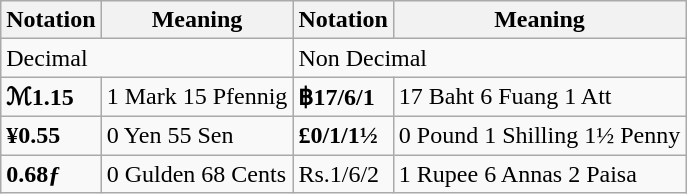<table class="wikitable">
<tr>
<th>Notation</th>
<th>Meaning</th>
<th>Notation</th>
<th>Meaning</th>
</tr>
<tr>
<td colspan="2">Decimal</td>
<td colspan="2">Non Decimal</td>
</tr>
<tr>
<td><strong>ℳ︁1.15</strong></td>
<td>1 Mark 15 Pfennig</td>
<td><strong>฿17/6/1</strong></td>
<td>17 Baht 6 Fuang 1 Att</td>
</tr>
<tr>
<td><strong>¥0.55</strong></td>
<td>0 Yen 55 Sen</td>
<td><strong>£0/1/1½</strong></td>
<td>0 Pound 1 Shilling 1½ Penny</td>
</tr>
<tr>
<td><strong>0.68<em>ƒ<strong><em></td>
<td>0 Gulden 68 Cents</td>
<td></strong>Rs.1/6/2<strong></td>
<td>1 Rupee 6 Annas 2 Paisa</td>
</tr>
</table>
